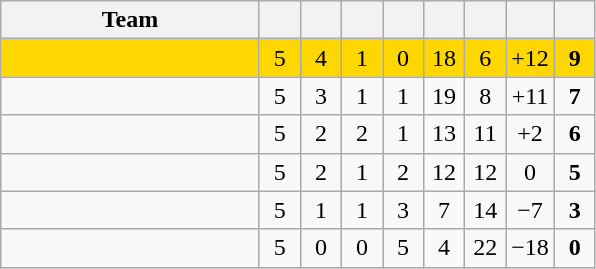<table class="wikitable" style="text-align:center">
<tr>
<th width=165>Team</th>
<th width=20></th>
<th width=20></th>
<th width=20></th>
<th width=20></th>
<th width=20></th>
<th width=20></th>
<th width=20></th>
<th width=20></th>
</tr>
<tr align=center bgcolor=gold>
<td align=left></td>
<td>5</td>
<td>4</td>
<td>1</td>
<td>0</td>
<td>18</td>
<td>6</td>
<td>+12</td>
<td><strong>9</strong></td>
</tr>
<tr align=center>
<td align=left></td>
<td>5</td>
<td>3</td>
<td>1</td>
<td>1</td>
<td>19</td>
<td>8</td>
<td>+11</td>
<td><strong>7</strong></td>
</tr>
<tr align=center>
<td align=left></td>
<td>5</td>
<td>2</td>
<td>2</td>
<td>1</td>
<td>13</td>
<td>11</td>
<td>+2</td>
<td><strong>6</strong></td>
</tr>
<tr align=center>
<td align=left></td>
<td>5</td>
<td>2</td>
<td>1</td>
<td>2</td>
<td>12</td>
<td>12</td>
<td>0</td>
<td><strong>5</strong></td>
</tr>
<tr align=center>
<td align=left></td>
<td>5</td>
<td>1</td>
<td>1</td>
<td>3</td>
<td>7</td>
<td>14</td>
<td>−7</td>
<td><strong>3</strong></td>
</tr>
<tr align=center>
<td align=left></td>
<td>5</td>
<td>0</td>
<td>0</td>
<td>5</td>
<td>4</td>
<td>22</td>
<td>−18</td>
<td><strong>0</strong></td>
</tr>
</table>
